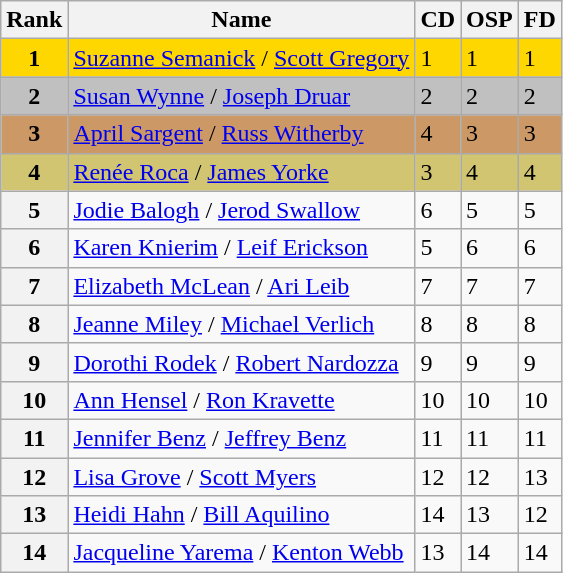<table class="wikitable">
<tr>
<th>Rank</th>
<th>Name</th>
<th>CD</th>
<th>OSP</th>
<th>FD</th>
</tr>
<tr bgcolor="gold">
<td align="center"><strong>1</strong></td>
<td><a href='#'>Suzanne Semanick</a> / <a href='#'>Scott Gregory</a></td>
<td>1</td>
<td>1</td>
<td>1</td>
</tr>
<tr bgcolor="silver">
<td align="center"><strong>2</strong></td>
<td><a href='#'>Susan Wynne</a> / <a href='#'>Joseph Druar</a></td>
<td>2</td>
<td>2</td>
<td>2</td>
</tr>
<tr bgcolor="cc9966">
<td align="center"><strong>3</strong></td>
<td><a href='#'>April Sargent</a> / <a href='#'>Russ Witherby</a></td>
<td>4</td>
<td>3</td>
<td>3</td>
</tr>
<tr bgcolor="#d1c571">
<td align="center"><strong>4</strong></td>
<td><a href='#'>Renée Roca</a> / <a href='#'>James Yorke</a></td>
<td>3</td>
<td>4</td>
<td>4</td>
</tr>
<tr>
<th>5</th>
<td><a href='#'>Jodie Balogh</a> / <a href='#'>Jerod Swallow</a></td>
<td>6</td>
<td>5</td>
<td>5</td>
</tr>
<tr>
<th>6</th>
<td><a href='#'>Karen Knierim</a> / <a href='#'>Leif Erickson</a></td>
<td>5</td>
<td>6</td>
<td>6</td>
</tr>
<tr>
<th>7</th>
<td><a href='#'>Elizabeth McLean</a> / <a href='#'>Ari Leib</a></td>
<td>7</td>
<td>7</td>
<td>7</td>
</tr>
<tr>
<th>8</th>
<td><a href='#'>Jeanne Miley</a> / <a href='#'>Michael Verlich</a></td>
<td>8</td>
<td>8</td>
<td>8</td>
</tr>
<tr>
<th>9</th>
<td><a href='#'>Dorothi Rodek</a> / <a href='#'>Robert Nardozza</a></td>
<td>9</td>
<td>9</td>
<td>9</td>
</tr>
<tr>
<th>10</th>
<td><a href='#'>Ann Hensel</a> / <a href='#'>Ron Kravette</a></td>
<td>10</td>
<td>10</td>
<td>10</td>
</tr>
<tr>
<th>11</th>
<td><a href='#'>Jennifer Benz</a> / <a href='#'>Jeffrey Benz</a></td>
<td>11</td>
<td>11</td>
<td>11</td>
</tr>
<tr>
<th>12</th>
<td><a href='#'>Lisa Grove</a> / <a href='#'>Scott Myers</a></td>
<td>12</td>
<td>12</td>
<td>13</td>
</tr>
<tr>
<th>13</th>
<td><a href='#'>Heidi Hahn</a> / <a href='#'>Bill Aquilino</a></td>
<td>14</td>
<td>13</td>
<td>12</td>
</tr>
<tr>
<th>14</th>
<td><a href='#'>Jacqueline Yarema</a> / <a href='#'>Kenton Webb</a></td>
<td>13</td>
<td>14</td>
<td>14</td>
</tr>
</table>
